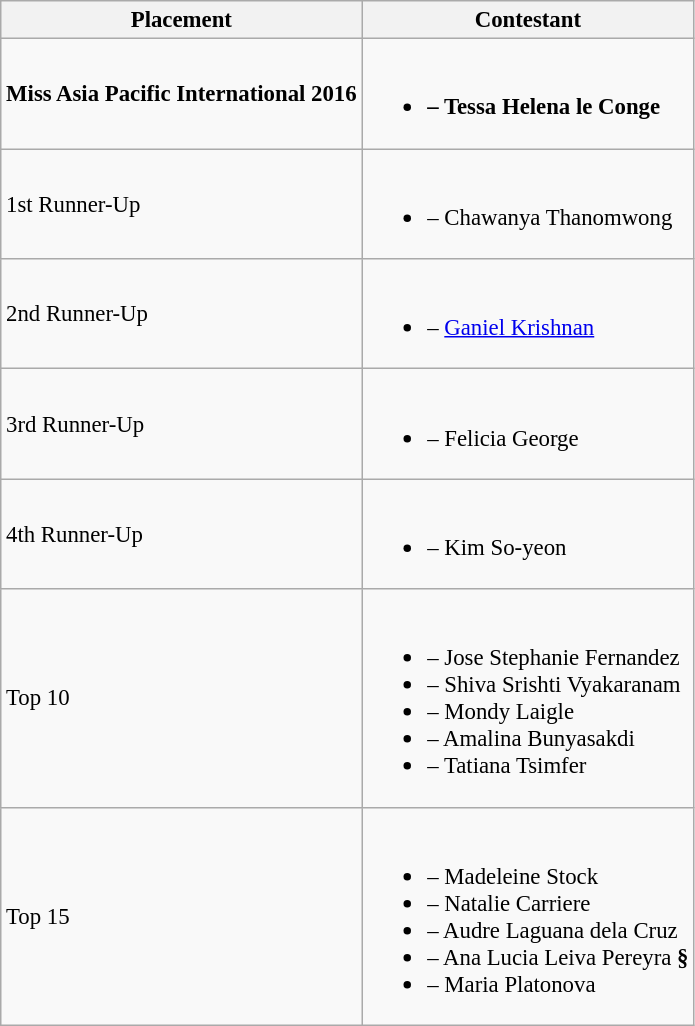<table class="wikitable sortable" style="font-size: 95%;">
<tr>
<th>Placement</th>
<th>Contestant</th>
</tr>
<tr>
<td><strong>Miss Asia Pacific International 2016</strong></td>
<td><br><ul><li><strong> – Tessa Helena le Conge</strong></li></ul></td>
</tr>
<tr>
<td>1st Runner-Up</td>
<td><br><ul><li> – Chawanya Thanomwong</li></ul></td>
</tr>
<tr>
<td>2nd Runner-Up</td>
<td><br><ul><li> – <a href='#'>Ganiel Krishnan</a></li></ul></td>
</tr>
<tr>
<td>3rd Runner-Up</td>
<td><br><ul><li> – Felicia George</li></ul></td>
</tr>
<tr>
<td>4th Runner-Up</td>
<td><br><ul><li> – Kim So-yeon</li></ul></td>
</tr>
<tr>
<td>Top 10</td>
<td><br><ul><li> – Jose Stephanie Fernandez</li><li> – Shiva Srishti Vyakaranam</li><li> – Mondy Laigle</li><li> – Amalina Bunyasakdi</li><li> – Tatiana Tsimfer</li></ul></td>
</tr>
<tr>
<td>Top 15</td>
<td><br><ul><li> – Madeleine Stock</li><li> – Natalie Carriere</li><li> – Audre Laguana dela Cruz</li><li> – Ana Lucia Leiva Pereyra <strong>§</strong></li><li> – Maria Platonova</li></ul></td>
</tr>
</table>
